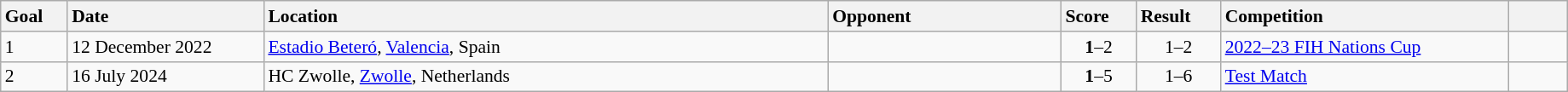<table class="wikitable sortable" style="font-size:90%" width=97%>
<tr>
<th style="width: 25px; text-align: left">Goal</th>
<th style="width: 100px; text-align: left">Date</th>
<th style="width: 300px; text-align: left">Location</th>
<th style="width: 120px; text-align: left">Opponent</th>
<th style="width: 30px; text-align: left">Score</th>
<th style="width: 30px; text-align: left">Result</th>
<th style="width: 150px; text-align: left">Competition</th>
<th style="width: 25px; text-align: left"></th>
</tr>
<tr>
<td>1</td>
<td>12 December 2022</td>
<td><a href='#'>Estadio Beteró</a>, <a href='#'>Valencia</a>, Spain</td>
<td></td>
<td align="center"><strong>1</strong>–2</td>
<td align="center">1–2</td>
<td><a href='#'>2022–23 FIH Nations Cup</a></td>
<td></td>
</tr>
<tr>
<td>2</td>
<td>16 July 2024</td>
<td>HC Zwolle, <a href='#'>Zwolle</a>, Netherlands</td>
<td></td>
<td align="center"><strong>1</strong>–5</td>
<td align="center">1–6</td>
<td><a href='#'>Test Match</a></td>
<td></td>
</tr>
</table>
